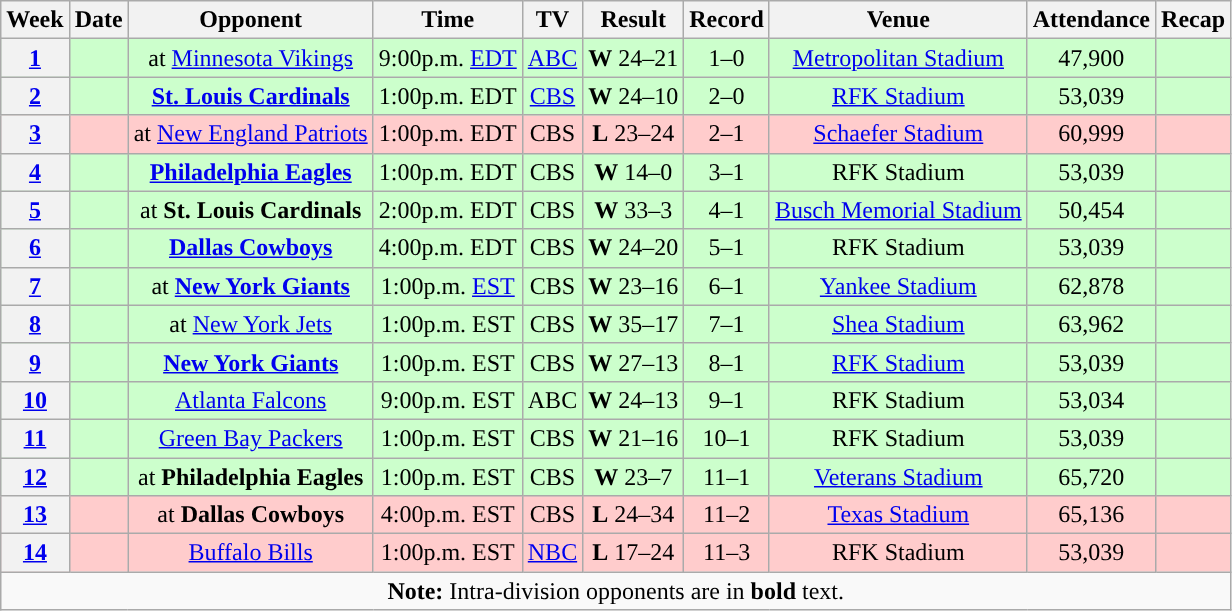<table class="wikitable" style="text-align:center">
<tr>
<th>Week</th>
<th>Date</th>
<th>Opponent</th>
<th>Time</th>
<th>TV</th>
<th>Result</th>
<th>Record</th>
<th>Venue</th>
<th>Attendance</th>
<th>Recap</th>
</tr>
<tr style="background:#cfc">
<th><a href='#'>1</a></th>
<td></td>
<td>at <a href='#'>Minnesota Vikings</a></td>
<td>9:00p.m. <a href='#'>EDT</a></td>
<td><a href='#'>ABC</a></td>
<td><strong>W</strong> 24–21</td>
<td>1–0</td>
<td><a href='#'>Metropolitan Stadium</a></td>
<td>47,900</td>
<td></td>
</tr>
<tr style="background:#cfc">
<th><a href='#'>2</a></th>
<td></td>
<td><strong><a href='#'>St. Louis Cardinals</a></strong></td>
<td>1:00p.m. EDT</td>
<td><a href='#'>CBS</a></td>
<td><strong>W</strong> 24–10</td>
<td>2–0</td>
<td><a href='#'>RFK Stadium</a></td>
<td>53,039</td>
<td></td>
</tr>
<tr style="background:#fcc">
<th><a href='#'>3</a></th>
<td></td>
<td>at <a href='#'>New England Patriots</a></td>
<td>1:00p.m. EDT</td>
<td>CBS</td>
<td><strong>L</strong> 23–24</td>
<td>2–1</td>
<td><a href='#'>Schaefer Stadium</a></td>
<td>60,999</td>
<td></td>
</tr>
<tr style="background:#cfc">
<th><a href='#'>4</a></th>
<td></td>
<td><strong><a href='#'>Philadelphia Eagles</a></strong></td>
<td>1:00p.m. EDT</td>
<td>CBS</td>
<td><strong>W</strong> 14–0</td>
<td>3–1</td>
<td>RFK Stadium</td>
<td>53,039</td>
<td></td>
</tr>
<tr style="background:#cfc">
<th><a href='#'>5</a></th>
<td></td>
<td>at <strong>St. Louis Cardinals</strong></td>
<td>2:00p.m. EDT</td>
<td>CBS</td>
<td><strong>W</strong> 33–3</td>
<td>4–1</td>
<td><a href='#'>Busch Memorial Stadium</a></td>
<td>50,454</td>
<td></td>
</tr>
<tr style="background:#cfc">
<th><a href='#'>6</a></th>
<td></td>
<td><strong><a href='#'>Dallas Cowboys</a></strong></td>
<td>4:00p.m. EDT</td>
<td>CBS</td>
<td><strong>W</strong> 24–20</td>
<td>5–1</td>
<td>RFK Stadium</td>
<td>53,039</td>
<td></td>
</tr>
<tr style="background:#cfc">
<th><a href='#'>7</a></th>
<td></td>
<td>at <strong><a href='#'>New York Giants</a></strong></td>
<td>1:00p.m. <a href='#'>EST</a></td>
<td>CBS</td>
<td><strong>W</strong> 23–16</td>
<td>6–1</td>
<td><a href='#'>Yankee Stadium</a></td>
<td>62,878</td>
<td></td>
</tr>
<tr style="background:#cfc">
<th><a href='#'>8</a></th>
<td></td>
<td>at <a href='#'>New York Jets</a></td>
<td>1:00p.m. EST</td>
<td>CBS</td>
<td><strong>W</strong> 35–17</td>
<td>7–1</td>
<td><a href='#'>Shea Stadium</a></td>
<td>63,962</td>
<td></td>
</tr>
<tr style="background:#cfc">
<th><a href='#'>9</a></th>
<td></td>
<td><strong><a href='#'>New York Giants</a></strong></td>
<td>1:00p.m. EST</td>
<td>CBS</td>
<td><strong>W</strong> 27–13</td>
<td>8–1</td>
<td><a href='#'>RFK Stadium</a></td>
<td>53,039</td>
<td></td>
</tr>
<tr style="background:#cfc">
<th><a href='#'>10</a></th>
<td></td>
<td><a href='#'>Atlanta Falcons</a></td>
<td>9:00p.m. EST</td>
<td>ABC</td>
<td><strong>W</strong> 24–13</td>
<td>9–1</td>
<td>RFK Stadium</td>
<td>53,034</td>
<td></td>
</tr>
<tr style="background:#cfc">
<th><a href='#'>11</a></th>
<td></td>
<td><a href='#'>Green Bay Packers</a></td>
<td>1:00p.m. EST</td>
<td>CBS</td>
<td><strong>W</strong> 21–16</td>
<td>10–1</td>
<td>RFK Stadium</td>
<td>53,039</td>
<td></td>
</tr>
<tr style="background:#cfc">
<th><a href='#'>12</a></th>
<td></td>
<td>at <strong>Philadelphia Eagles</strong></td>
<td>1:00p.m. EST</td>
<td>CBS</td>
<td><strong>W</strong> 23–7</td>
<td>11–1</td>
<td><a href='#'>Veterans Stadium</a></td>
<td>65,720</td>
<td></td>
</tr>
<tr style="background:#fcc">
<th><a href='#'>13</a></th>
<td></td>
<td>at <strong>Dallas Cowboys</strong></td>
<td>4:00p.m. EST</td>
<td>CBS</td>
<td><strong>L</strong> 24–34</td>
<td>11–2</td>
<td><a href='#'>Texas Stadium</a></td>
<td>65,136</td>
<td></td>
</tr>
<tr style="background:#fcc">
<th><a href='#'>14</a></th>
<td></td>
<td><a href='#'>Buffalo Bills</a></td>
<td>1:00p.m. EST</td>
<td><a href='#'>NBC</a></td>
<td><strong>L</strong> 17–24</td>
<td>11–3</td>
<td>RFK Stadium</td>
<td>53,039</td>
<td></td>
</tr>
<tr>
<td colspan="10"><strong>Note:</strong> Intra-division opponents are in <strong>bold</strong> text.</td>
</tr>
</table>
